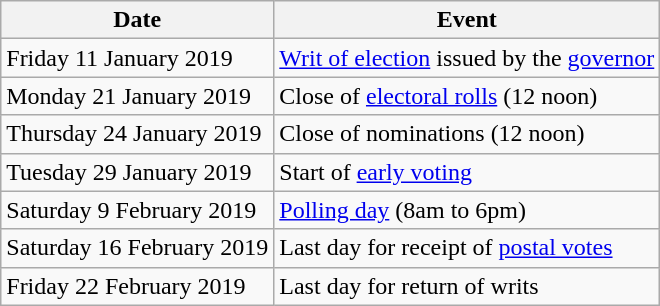<table class="wikitable">
<tr>
<th>Date</th>
<th>Event</th>
</tr>
<tr>
<td>Friday 11 January 2019</td>
<td><a href='#'>Writ of election</a> issued by the <a href='#'>governor</a></td>
</tr>
<tr>
<td>Monday 21 January 2019</td>
<td>Close of <a href='#'>electoral rolls</a> (12 noon)</td>
</tr>
<tr>
<td>Thursday 24 January 2019</td>
<td>Close of nominations (12 noon)</td>
</tr>
<tr>
<td>Tuesday 29 January 2019</td>
<td>Start of <a href='#'>early voting</a></td>
</tr>
<tr>
<td>Saturday 9 February 2019</td>
<td><a href='#'>Polling day</a> (8am to 6pm)</td>
</tr>
<tr>
<td>Saturday 16 February 2019</td>
<td>Last day for receipt of <a href='#'>postal votes</a></td>
</tr>
<tr>
<td>Friday 22 February 2019</td>
<td>Last day for return of writs</td>
</tr>
</table>
